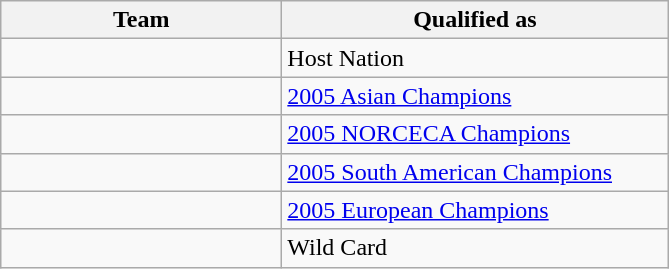<table class="wikitable">
<tr>
<th width=180>Team</th>
<th width=250>Qualified as</th>
</tr>
<tr>
<td></td>
<td>Host Nation</td>
</tr>
<tr>
<td></td>
<td><a href='#'>2005 Asian Champions</a></td>
</tr>
<tr>
<td></td>
<td><a href='#'>2005 NORCECA Champions</a></td>
</tr>
<tr>
<td></td>
<td><a href='#'>2005 South American Champions</a></td>
</tr>
<tr>
<td></td>
<td><a href='#'>2005 European Champions</a></td>
</tr>
<tr>
<td></td>
<td>Wild Card</td>
</tr>
</table>
